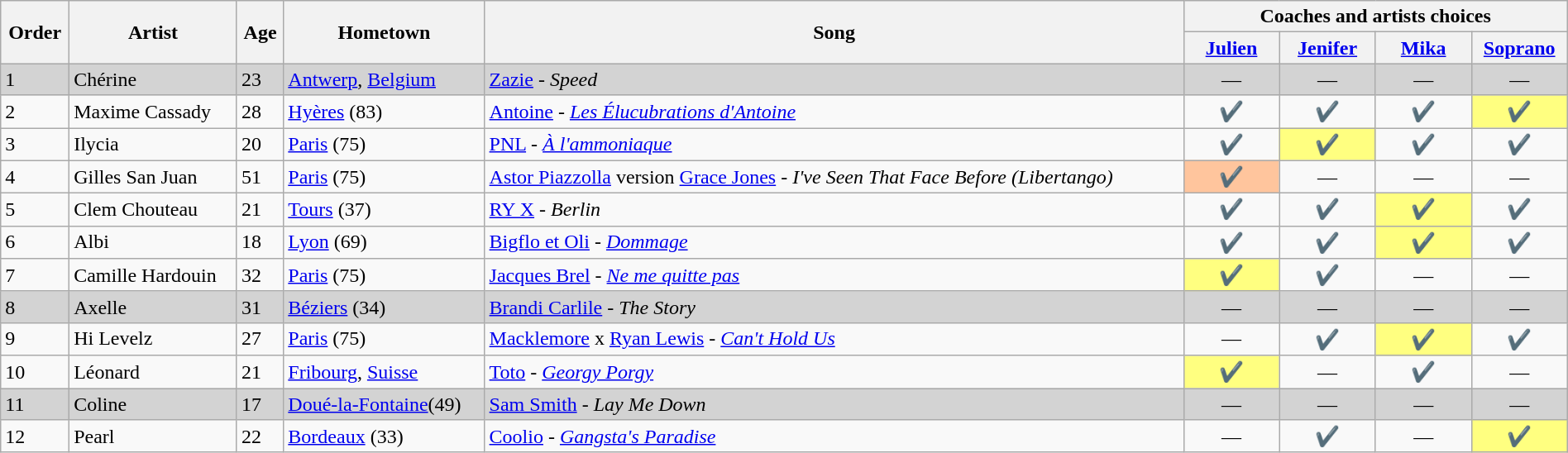<table class="wikitable" style="width:100%;">
<tr>
<th scope=col rowspan="2">Order</th>
<th scope=col rowspan="2">Artist</th>
<th scope=col rowspan="2">Age</th>
<th scope=col rowspan="2">Hometown</th>
<th scope=col rowspan="2">Song</th>
<th scope=col colspan="4">Coaches and artists choices</th>
</tr>
<tr>
<th scope=col width="70"><a href='#'>Julien</a></th>
<th scope=col width="70"><a href='#'>Jenifer</a></th>
<th scope=col width="70"><a href='#'>Mika</a></th>
<th scope=col width="70"><a href='#'>Soprano</a></th>
</tr>
<tr style="background:lightgrey">
<td>1</td>
<td>Chérine</td>
<td>23</td>
<td><a href='#'>Antwerp</a>, <a href='#'>Belgium</a></td>
<td><a href='#'>Zazie</a> - <em>Speed</em></td>
<td style="text-align:center;">—</td>
<td style="text-align:center;">—</td>
<td style="text-align:center;">—</td>
<td style="text-align:center;">—</td>
</tr>
<tr>
<td>2</td>
<td>Maxime Cassady</td>
<td>28</td>
<td><a href='#'>Hyères</a> (83)</td>
<td><a href='#'>Antoine</a> - <em><a href='#'>Les Élucubrations d'Antoine</a></em></td>
<td style="text-align:center;">✔️</td>
<td style="text-align:center;">✔️</td>
<td style="text-align:center;">✔️</td>
<td style="background:#FFFF80;text-align:center;">✔️</td>
</tr>
<tr>
<td>3</td>
<td>Ilycia</td>
<td>20</td>
<td><a href='#'>Paris</a> (75)</td>
<td><a href='#'>PNL</a> - <em><a href='#'>À l'ammoniaque</a></em></td>
<td style="text-align:center;">✔️</td>
<td style="background:#FFFF80;text-align:center;">✔️</td>
<td style="text-align:center;">✔️</td>
<td style="text-align:center;">✔️</td>
</tr>
<tr>
<td>4</td>
<td>Gilles San Juan</td>
<td>51</td>
<td><a href='#'>Paris</a> (75)</td>
<td><a href='#'>Astor Piazzolla</a> version <a href='#'>Grace Jones</a> - <em>I've Seen That Face Before (Libertango)</em></td>
<td style="background:#FFC59D;text-align:center;">✔️</td>
<td style="text-align:center;">—</td>
<td style="text-align:center;">—</td>
<td style="text-align:center;">—</td>
</tr>
<tr>
<td>5</td>
<td>Clem Chouteau</td>
<td>21</td>
<td><a href='#'>Tours</a> (37)</td>
<td><a href='#'>RY X</a> - <em>Berlin</em></td>
<td style="text-align:center;">✔️</td>
<td style="text-align:center;">✔️</td>
<td style="background:#FFFF80;text-align:center;">✔️</td>
<td style="text-align:center;">✔️</td>
</tr>
<tr>
<td>6</td>
<td>Albi</td>
<td>18</td>
<td><a href='#'>Lyon</a> (69)</td>
<td><a href='#'>Bigflo et Oli</a> - <em><a href='#'>Dommage</a></em></td>
<td style="text-align:center;">✔️</td>
<td style="text-align:center;">✔️</td>
<td style="background:#FFFF80;text-align:center;">✔️</td>
<td style="text-align:center;">✔️</td>
</tr>
<tr>
<td>7</td>
<td>Camille Hardouin</td>
<td>32</td>
<td><a href='#'>Paris</a> (75)</td>
<td><a href='#'>Jacques Brel</a> - <em><a href='#'>Ne me quitte pas</a></em></td>
<td style="background:#FFFF80;text-align:center;">✔️</td>
<td style="text-align:center;">✔️</td>
<td style="text-align:center;">—</td>
<td style="text-align:center;">—</td>
</tr>
<tr style="background:lightgrey">
<td>8</td>
<td>Axelle</td>
<td>31</td>
<td><a href='#'>Béziers</a> (34)</td>
<td><a href='#'>Brandi Carlile</a> - <em>The Story</em></td>
<td style="text-align:center;">—</td>
<td style="text-align:center;">—</td>
<td style="text-align:center;">—</td>
<td style="text-align:center;">—</td>
</tr>
<tr>
<td>9</td>
<td>Hi Levelz</td>
<td>27</td>
<td><a href='#'>Paris</a> (75)</td>
<td><a href='#'>Macklemore</a> x <a href='#'>Ryan Lewis</a> - <em><a href='#'>Can't Hold Us</a></em></td>
<td style="text-align:center;">—</td>
<td style="text-align:center;">✔️</td>
<td style="background:#FFFF80;text-align:center;">✔️</td>
<td style="text-align:center;">✔️</td>
</tr>
<tr>
<td>10</td>
<td>Léonard</td>
<td>21</td>
<td><a href='#'>Fribourg</a>, <a href='#'>Suisse</a></td>
<td><a href='#'>Toto</a> - <em><a href='#'>Georgy Porgy</a></em></td>
<td style="background:#FFFF80;text-align:center;">✔️</td>
<td style="text-align:center;">—</td>
<td style="text-align:center;">✔️</td>
<td style="text-align:center;">—</td>
</tr>
<tr style="background:lightgrey">
<td>11</td>
<td>Coline</td>
<td>17</td>
<td><a href='#'>Doué-la-Fontaine</a>(49)</td>
<td><a href='#'>Sam Smith</a> - <em>Lay Me Down</em></td>
<td style="text-align:center;">—</td>
<td style="text-align:center;">—</td>
<td style="text-align:center;">—</td>
<td style="text-align:center;">—</td>
</tr>
<tr>
<td>12</td>
<td>Pearl</td>
<td>22</td>
<td><a href='#'>Bordeaux</a> (33)</td>
<td><a href='#'>Coolio</a> - <em><a href='#'>Gangsta's Paradise</a></em></td>
<td style="text-align:center;">—</td>
<td style="text-align:center;">✔️</td>
<td style="text-align:center;">—</td>
<td style="background:#FFFF80;text-align:center;">✔️</td>
</tr>
</table>
